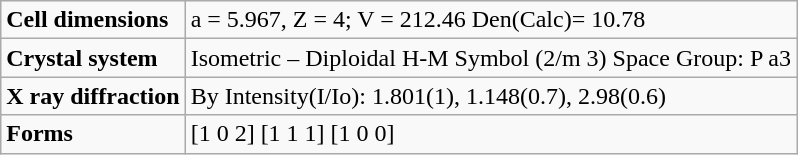<table class="wikitable">
<tr>
<td><strong>Cell dimensions</strong></td>
<td>a = 5.967, Z = 4; V = 212.46 Den(Calc)= 10.78</td>
</tr>
<tr>
<td><strong>Crystal system</strong></td>
<td>Isometric – Diploidal H-M Symbol (2/m 3) Space Group: P a3</td>
</tr>
<tr>
<td><strong>X ray diffraction</strong></td>
<td>By Intensity(I/Io): 1.801(1), 1.148(0.7), 2.98(0.6)</td>
</tr>
<tr>
<td><strong>Forms</strong></td>
<td>[1 0 2] [1 1 1] [1 0 0]</td>
</tr>
</table>
